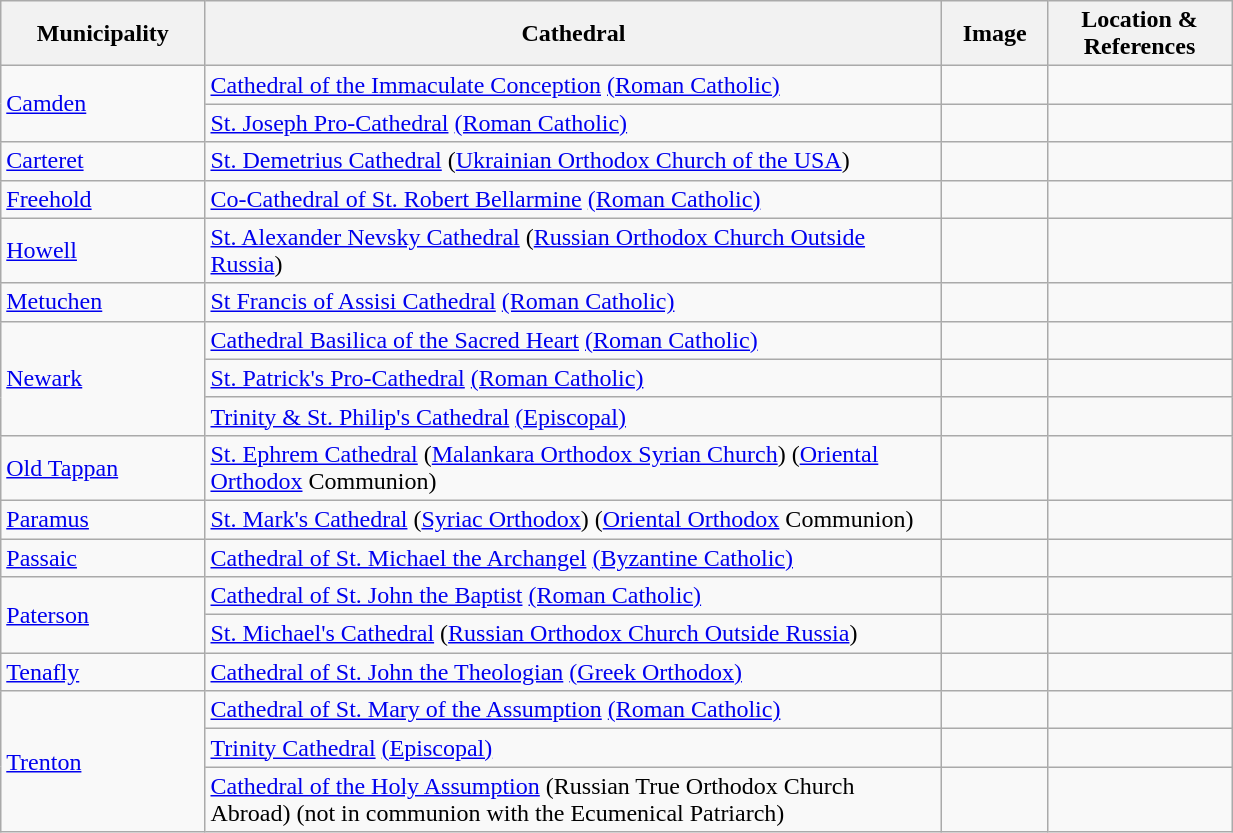<table width=65% class="wikitable">
<tr>
<th width = 10%>Municipality</th>
<th width = 40%>Cathedral</th>
<th width = 5%>Image</th>
<th width = 10%>Location & References</th>
</tr>
<tr>
<td rowspan=2><a href='#'>Camden</a></td>
<td><a href='#'>Cathedral of the Immaculate Conception</a> <a href='#'>(Roman Catholic)</a></td>
<td></td>
<td><small></small><br></td>
</tr>
<tr>
<td><a href='#'>St. Joseph Pro-Cathedral</a> <a href='#'>(Roman Catholic)</a></td>
<td></td>
<td><small></small><br></td>
</tr>
<tr>
<td><a href='#'>Carteret</a></td>
<td><a href='#'>St. Demetrius Cathedral</a> (<a href='#'>Ukrainian Orthodox Church of the USA</a>)</td>
<td></td>
<td><small></small><br></td>
</tr>
<tr>
<td><a href='#'>Freehold</a></td>
<td><a href='#'>Co-Cathedral of St. Robert Bellarmine</a> <a href='#'>(Roman Catholic)</a></td>
<td></td>
<td><small></small><br></td>
</tr>
<tr>
<td><a href='#'>Howell</a></td>
<td><a href='#'>St. Alexander Nevsky Cathedral</a> (<a href='#'>Russian Orthodox Church Outside Russia</a>)</td>
<td></td>
<td><small></small><br></td>
</tr>
<tr>
<td><a href='#'>Metuchen</a></td>
<td><a href='#'>St Francis of Assisi Cathedral</a> <a href='#'>(Roman Catholic)</a></td>
<td></td>
<td><small></small><br></td>
</tr>
<tr>
<td rowspan=3><a href='#'>Newark</a></td>
<td><a href='#'>Cathedral Basilica of the Sacred Heart</a> <a href='#'>(Roman Catholic)</a></td>
<td></td>
<td><small></small><br></td>
</tr>
<tr>
<td><a href='#'>St. Patrick's Pro-Cathedral</a> <a href='#'>(Roman Catholic)</a></td>
<td></td>
<td><small></small><br></td>
</tr>
<tr>
<td><a href='#'>Trinity & St. Philip's Cathedral</a> <a href='#'>(Episcopal)</a></td>
<td></td>
<td><small></small><br></td>
</tr>
<tr>
<td><a href='#'>Old Tappan</a></td>
<td><a href='#'>St. Ephrem Cathedral</a> (<a href='#'>Malankara Orthodox Syrian Church</a>) (<a href='#'>Oriental Orthodox</a> Communion)</td>
<td></td>
<td><small></small><br></td>
</tr>
<tr>
<td><a href='#'>Paramus</a></td>
<td><a href='#'>St. Mark's Cathedral</a> (<a href='#'>Syriac Orthodox</a>) (<a href='#'>Oriental Orthodox</a> Communion)</td>
<td></td>
<td><small></small><br></td>
</tr>
<tr>
<td><a href='#'>Passaic</a></td>
<td><a href='#'>Cathedral of St. Michael the Archangel</a> <a href='#'>(Byzantine Catholic)</a></td>
<td></td>
<td><small></small><br></td>
</tr>
<tr>
<td rowspan=2><a href='#'>Paterson</a></td>
<td><a href='#'>Cathedral of St. John the Baptist</a> <a href='#'>(Roman Catholic)</a></td>
<td></td>
<td><small></small><br></td>
</tr>
<tr>
<td><a href='#'>St. Michael's Cathedral</a> (<a href='#'>Russian Orthodox Church Outside Russia</a>)</td>
<td></td>
<td><small></small><br></td>
</tr>
<tr>
<td><a href='#'>Tenafly</a></td>
<td><a href='#'>Cathedral of St. John the Theologian</a> <a href='#'>(Greek Orthodox)</a></td>
<td></td>
<td><small></small><br></td>
</tr>
<tr>
<td rowspan=3><a href='#'>Trenton</a></td>
<td><a href='#'>Cathedral of St. Mary of the Assumption</a> <a href='#'>(Roman Catholic)</a></td>
<td></td>
<td><small></small><br></td>
</tr>
<tr>
<td><a href='#'>Trinity Cathedral</a> <a href='#'>(Episcopal)</a></td>
<td></td>
<td><small></small><br></td>
</tr>
<tr>
<td><a href='#'>Cathedral of the Holy Assumption</a> (Russian True Orthodox Church Abroad) (not in communion with the Ecumenical Patriarch)</td>
<td></td>
<td><small></small><br></td>
</tr>
</table>
